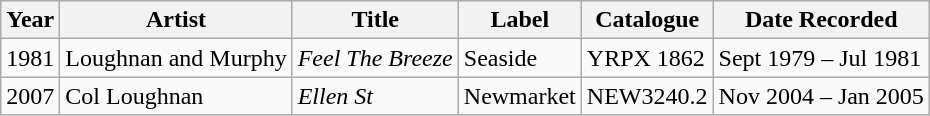<table class="wikitable">
<tr>
<th>Year</th>
<th>Artist</th>
<th>Title</th>
<th>Label</th>
<th>Catalogue</th>
<th>Date Recorded</th>
</tr>
<tr>
<td>1981</td>
<td>Loughnan and Murphy</td>
<td><em>Feel The Breeze</em></td>
<td>Seaside</td>
<td>YRPX 1862</td>
<td>Sept 1979 – Jul 1981</td>
</tr>
<tr>
<td>2007</td>
<td>Col Loughnan</td>
<td><em>Ellen St</em></td>
<td>Newmarket</td>
<td>NEW3240.2</td>
<td>Nov 2004 – Jan 2005</td>
</tr>
</table>
